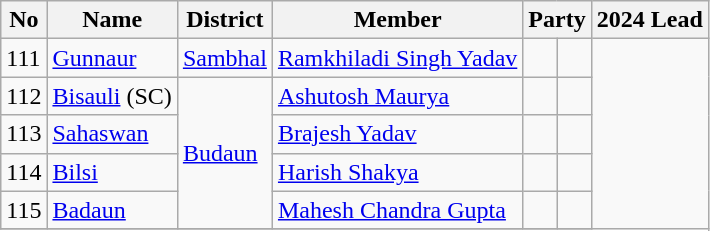<table class="wikitable sortable">
<tr>
<th>No</th>
<th>Name</th>
<th>District</th>
<th>Member</th>
<th colspan="2">Party</th>
<th colspan="2">2024 Lead</th>
</tr>
<tr>
<td>111</td>
<td><a href='#'>Gunnaur</a></td>
<td><a href='#'>Sambhal</a></td>
<td><a href='#'>Ramkhiladi Singh Yadav</a></td>
<td></td>
<td></td>
</tr>
<tr>
<td>112</td>
<td><a href='#'>Bisauli</a> (SC)</td>
<td rowspan="4"><a href='#'>Budaun</a></td>
<td><a href='#'>Ashutosh Maurya</a></td>
<td></td>
<td></td>
</tr>
<tr>
<td>113</td>
<td><a href='#'>Sahaswan</a></td>
<td><a href='#'>Brajesh Yadav</a></td>
<td></td>
<td></td>
</tr>
<tr>
<td>114</td>
<td><a href='#'>Bilsi</a></td>
<td><a href='#'>Harish Shakya</a></td>
<td></td>
<td></td>
</tr>
<tr>
<td>115</td>
<td><a href='#'>Badaun</a></td>
<td><a href='#'>Mahesh Chandra Gupta</a></td>
<td></td>
<td></td>
</tr>
<tr>
</tr>
</table>
